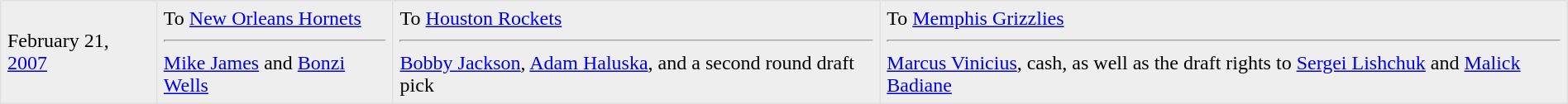<table border=1 style="border-collapse:collapse" bordercolor="#DFDFDF"  cellpadding="5">
<tr bgcolor="eeeeee">
<td>February 21, <a href='#'>2007</a></td>
<td valign="top">To <a href='#'>New Orleans Hornets</a><hr><a href='#'>Mike James</a> and <a href='#'>Bonzi Wells</a></td>
<td valign="top">To <a href='#'>Houston Rockets</a><hr><a href='#'>Bobby Jackson</a>, <a href='#'>Adam Haluska</a>, and a second round draft pick</td>
<td valign="top">To <a href='#'>Memphis Grizzlies</a><hr><a href='#'>Marcus Vinicius</a>, cash, as well as the draft rights to <a href='#'>Sergei Lishchuk</a> and <a href='#'>Malick Badiane</a></td>
</tr>
</table>
